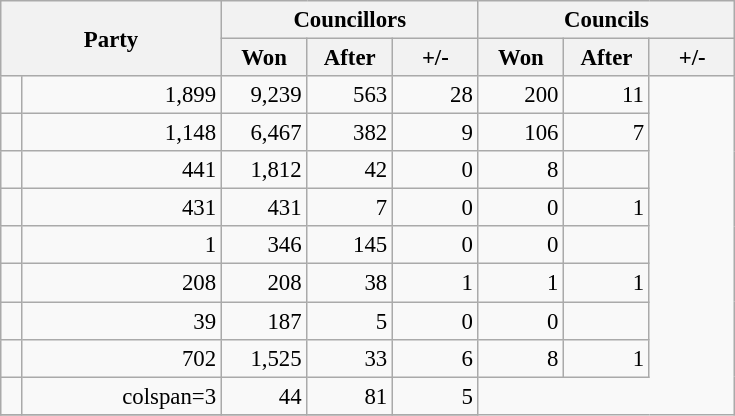<table id="results" class="wikitable" style="text-align:right; font-size:95%;">
<tr>
<th colspan="2" rowspan="2" style="width:140px;">Party</th>
<th colspan="3">Councillors</th>
<th colspan="3">Councils</th>
</tr>
<tr>
<th style="width:50px;">Won</th>
<th style="width:50px;">After</th>
<th style="width:50px;">+/-</th>
<th style="width:50px;">Won</th>
<th style="width:50px;">After</th>
<th style="width:50px;">+/-</th>
</tr>
<tr>
<td></td>
<td>1,899</td>
<td>9,239</td>
<td>563</td>
<td>28</td>
<td>200</td>
<td>11</td>
</tr>
<tr>
<td></td>
<td>1,148</td>
<td>6,467</td>
<td>382</td>
<td>9</td>
<td>106</td>
<td>7</td>
</tr>
<tr>
<td></td>
<td>441</td>
<td>1,812</td>
<td>42</td>
<td>0</td>
<td>8</td>
<td></td>
</tr>
<tr>
<td></td>
<td>431</td>
<td>431</td>
<td>7</td>
<td>0</td>
<td>0</td>
<td>1</td>
</tr>
<tr>
<td></td>
<td>1</td>
<td>346</td>
<td>145</td>
<td>0</td>
<td>0</td>
<td></td>
</tr>
<tr>
<td></td>
<td>208</td>
<td>208</td>
<td>38</td>
<td>1</td>
<td>1</td>
<td>1</td>
</tr>
<tr>
<td></td>
<td>39</td>
<td>187</td>
<td>5</td>
<td>0</td>
<td>0</td>
<td></td>
</tr>
<tr>
<td></td>
<td>702</td>
<td>1,525</td>
<td>33</td>
<td>6</td>
<td>8</td>
<td>1</td>
</tr>
<tr>
<td></td>
<td>colspan=3 </td>
<td>44</td>
<td>81</td>
<td>5</td>
</tr>
<tr>
</tr>
</table>
